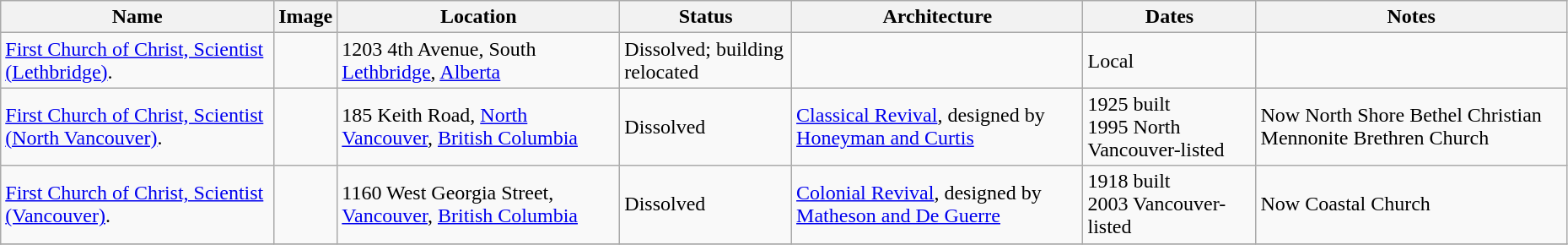<table class="wikitable sortable" style="width:98%">
<tr>
<th><strong> Name</strong></th>
<th><strong>Image</strong></th>
<th><strong>Location</strong></th>
<th><strong>Status</strong></th>
<th><strong>Architecture</strong></th>
<th><strong>Dates</strong></th>
<th><strong>Notes</strong></th>
</tr>
<tr>
<td><a href='#'>First Church of Christ, Scientist (Lethbridge)</a>.</td>
<td></td>
<td>1203 4th Avenue, South<br> <a href='#'>Lethbridge</a>, <a href='#'>Alberta</a><br></td>
<td>Dissolved; building relocated</td>
<td></td>
<td>Local</td>
</tr>
<tr>
<td><a href='#'>First Church of Christ, Scientist (North Vancouver)</a>.</td>
<td></td>
<td>185 Keith Road, <a href='#'>North Vancouver</a>, <a href='#'>British Columbia</a><br></td>
<td>Dissolved</td>
<td><a href='#'>Classical Revival</a>, designed by <a href='#'>Honeyman and Curtis</a></td>
<td>1925 built<br>1995 North Vancouver-listed</td>
<td>Now North Shore Bethel Christian Mennonite Brethren Church</td>
</tr>
<tr>
<td><a href='#'>First Church of Christ, Scientist (Vancouver)</a>.</td>
<td></td>
<td>1160 West Georgia Street, <a href='#'>Vancouver</a>, <a href='#'>British Columbia</a><br></td>
<td>Dissolved</td>
<td><a href='#'>Colonial Revival</a>, designed by <a href='#'>Matheson and De Guerre</a></td>
<td>1918 built<br>2003 Vancouver-listed</td>
<td>Now Coastal Church</td>
</tr>
<tr>
</tr>
</table>
